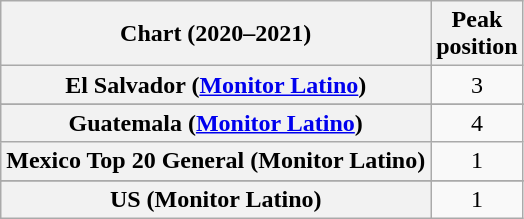<table class="wikitable sortable plainrowheaders" style="text-align:center">
<tr>
<th scope="col">Chart (2020–2021)</th>
<th scope="col">Peak<br>position</th>
</tr>
<tr>
<th scope="row">El Salvador (<a href='#'>Monitor Latino</a>)</th>
<td>3</td>
</tr>
<tr>
</tr>
<tr>
<th scope="row">Guatemala (<a href='#'>Monitor Latino</a>)</th>
<td>4</td>
</tr>
<tr>
<th scope="row">Mexico Top 20 General (Monitor Latino)</th>
<td>1</td>
</tr>
<tr>
</tr>
<tr>
</tr>
<tr>
</tr>
<tr>
</tr>
<tr>
<th scope="row">US (Monitor Latino)</th>
<td>1</td>
</tr>
</table>
